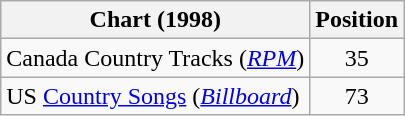<table class="wikitable sortable">
<tr>
<th scope="col">Chart (1998)</th>
<th scope="col">Position</th>
</tr>
<tr>
<td>Canada Country Tracks (<em><a href='#'>RPM</a></em>)</td>
<td align="center">35</td>
</tr>
<tr>
<td>US <a href='#'>Country Songs</a> (<em><a href='#'>Billboard</a></em>)</td>
<td align="center">73</td>
</tr>
</table>
